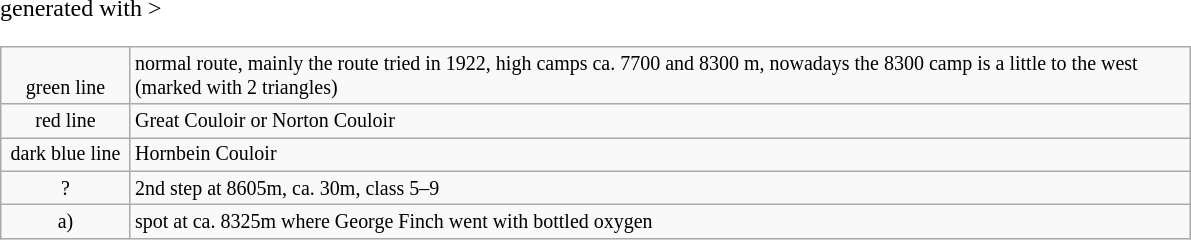<table class="wikitable" <hiddentext>generated with >
<tr style="font-size:10pt">
<td width="80" height="15" align="center" valign="bottom">green line</td>
<td width="700" valign="bottom">normal route, mainly the route tried in 1922, high camps ca. 7700 and 8300 m, nowadays the 8300 camp is a little to the west (marked with 2 triangles)</td>
</tr>
<tr style="font-size:10pt">
<td height="15" align="center" valign="bottom">red line</td>
<td valign="bottom">Great Couloir or Norton Couloir</td>
</tr>
<tr style="font-size:10pt">
<td height="15" align="center" valign="bottom">dark blue line</td>
<td valign="bottom">Hornbein Couloir</td>
</tr>
<tr style="font-size:10pt">
<td height="15" align="center" valign="bottom">?</td>
<td valign="bottom">2nd step at 8605m, ca. 30m, class 5–9</td>
</tr>
<tr style="font-size:10pt">
<td height="15" align="center" valign="bottom">a)</td>
<td valign="bottom">spot at ca. 8325m where George Finch went with bottled oxygen</td>
</tr>
</table>
